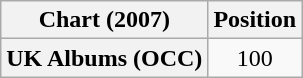<table class="wikitable plainrowheaders" style="text-align:center">
<tr>
<th scope="col">Chart (2007)</th>
<th scope="col">Position</th>
</tr>
<tr>
<th scope="row">UK Albums (OCC)</th>
<td>100</td>
</tr>
</table>
